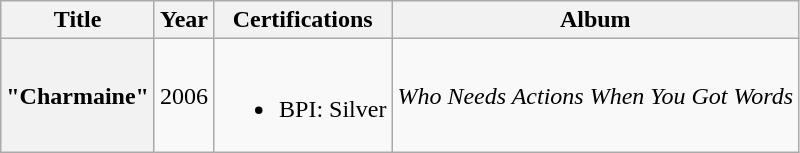<table class="wikitable plainrowheaders" style="text-align:center;" border="1">
<tr>
<th scope="col">Title</th>
<th scope="col">Year</th>
<th scope="col">Certifications</th>
<th scope="col">Album</th>
</tr>
<tr>
<th scope="row">"Charmaine"</th>
<td>2006</td>
<td><br><ul><li>BPI: Silver</li></ul></td>
<td><em>Who Needs Actions When You Got Words</em></td>
</tr>
</table>
